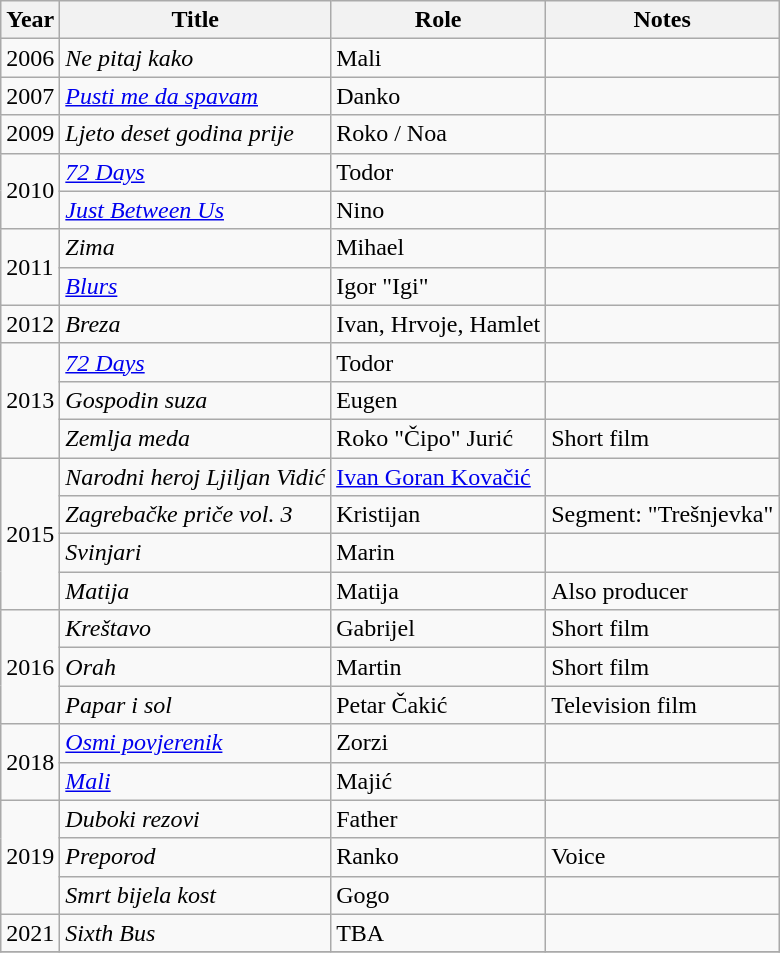<table class="wikitable sortable">
<tr>
<th>Year</th>
<th>Title</th>
<th>Role</th>
<th class="unsortable">Notes</th>
</tr>
<tr>
<td>2006</td>
<td><em>Ne pitaj kako</em></td>
<td>Mali</td>
<td></td>
</tr>
<tr>
<td>2007</td>
<td><em><a href='#'>Pusti me da spavam</a></em></td>
<td>Danko</td>
<td></td>
</tr>
<tr>
<td>2009</td>
<td><em>Ljeto deset godina prije</em></td>
<td>Roko / Noa</td>
<td></td>
</tr>
<tr>
<td rowspan=2>2010</td>
<td><em><a href='#'>72 Days</a></em></td>
<td>Todor</td>
<td></td>
</tr>
<tr>
<td><em><a href='#'>Just Between Us</a></em></td>
<td>Nino</td>
<td></td>
</tr>
<tr>
<td rowspan=2>2011</td>
<td><em>Zima</em></td>
<td>Mihael</td>
<td></td>
</tr>
<tr>
<td><em><a href='#'>Blurs</a></em></td>
<td>Igor "Igi"</td>
<td></td>
</tr>
<tr>
<td>2012</td>
<td><em>Breza</em></td>
<td>Ivan, Hrvoje, Hamlet</td>
<td></td>
</tr>
<tr>
<td rowspan=3>2013</td>
<td><em><a href='#'>72 Days</a></em></td>
<td>Todor</td>
<td></td>
</tr>
<tr>
<td><em>Gospodin suza</em></td>
<td>Eugen</td>
<td></td>
</tr>
<tr>
<td><em>Zemlja meda</em></td>
<td>Roko "Čipo" Jurić</td>
<td>Short film</td>
</tr>
<tr>
<td rowspan=4>2015</td>
<td><em>Narodni heroj Ljiljan Vidić</em></td>
<td><a href='#'>Ivan Goran Kovačić</a></td>
<td></td>
</tr>
<tr>
<td><em>Zagrebačke priče vol. 3</em></td>
<td>Kristijan</td>
<td>Segment: "Trešnjevka"</td>
</tr>
<tr>
<td><em>Svinjari</em></td>
<td>Marin</td>
<td></td>
</tr>
<tr>
<td><em>Matija</em></td>
<td>Matija</td>
<td>Also producer</td>
</tr>
<tr>
<td rowspan=3>2016</td>
<td><em>Kreštavo</em></td>
<td>Gabrijel</td>
<td>Short film</td>
</tr>
<tr>
<td><em>Orah</em></td>
<td>Martin</td>
<td>Short film</td>
</tr>
<tr>
<td><em>Papar i sol</em></td>
<td>Petar Čakić</td>
<td>Television film</td>
</tr>
<tr>
<td rowspan=2>2018</td>
<td><em><a href='#'>Osmi povjerenik</a></em></td>
<td>Zorzi</td>
<td></td>
</tr>
<tr>
<td><em><a href='#'>Mali</a></em></td>
<td>Majić</td>
<td></td>
</tr>
<tr>
<td rowspan=3>2019</td>
<td><em>Duboki rezovi</em></td>
<td>Father</td>
<td></td>
</tr>
<tr>
<td><em>Preporod</em></td>
<td>Ranko</td>
<td>Voice</td>
</tr>
<tr>
<td><em>Smrt bijela kost</em></td>
<td>Gogo</td>
<td></td>
</tr>
<tr>
<td>2021</td>
<td><em>Sixth Bus</em></td>
<td>TBA</td>
<td></td>
</tr>
<tr>
</tr>
</table>
